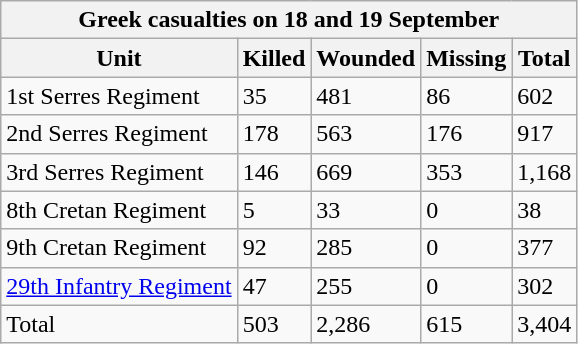<table class=wikitable>
<tr>
<th colspan=18>Greek casualties on 18 and 19 September</th>
</tr>
<tr>
<th>Unit</th>
<th>Killed</th>
<th>Wounded</th>
<th>Missing</th>
<th>Total</th>
</tr>
<tr>
<td>1st Serres Regiment</td>
<td>35</td>
<td>481</td>
<td>86</td>
<td>602</td>
</tr>
<tr>
<td>2nd Serres Regiment</td>
<td>178</td>
<td>563</td>
<td>176</td>
<td>917</td>
</tr>
<tr>
<td>3rd Serres Regiment</td>
<td>146</td>
<td>669</td>
<td>353</td>
<td>1,168</td>
</tr>
<tr>
<td>8th Cretan Regiment</td>
<td>5</td>
<td>33</td>
<td>0</td>
<td>38</td>
</tr>
<tr>
<td>9th Cretan Regiment</td>
<td>92</td>
<td>285</td>
<td>0</td>
<td>377</td>
</tr>
<tr>
<td><a href='#'>29th Infantry Regiment</a></td>
<td>47</td>
<td>255</td>
<td>0</td>
<td>302</td>
</tr>
<tr>
<td>Total</td>
<td>503</td>
<td>2,286</td>
<td>615</td>
<td>3,404</td>
</tr>
</table>
